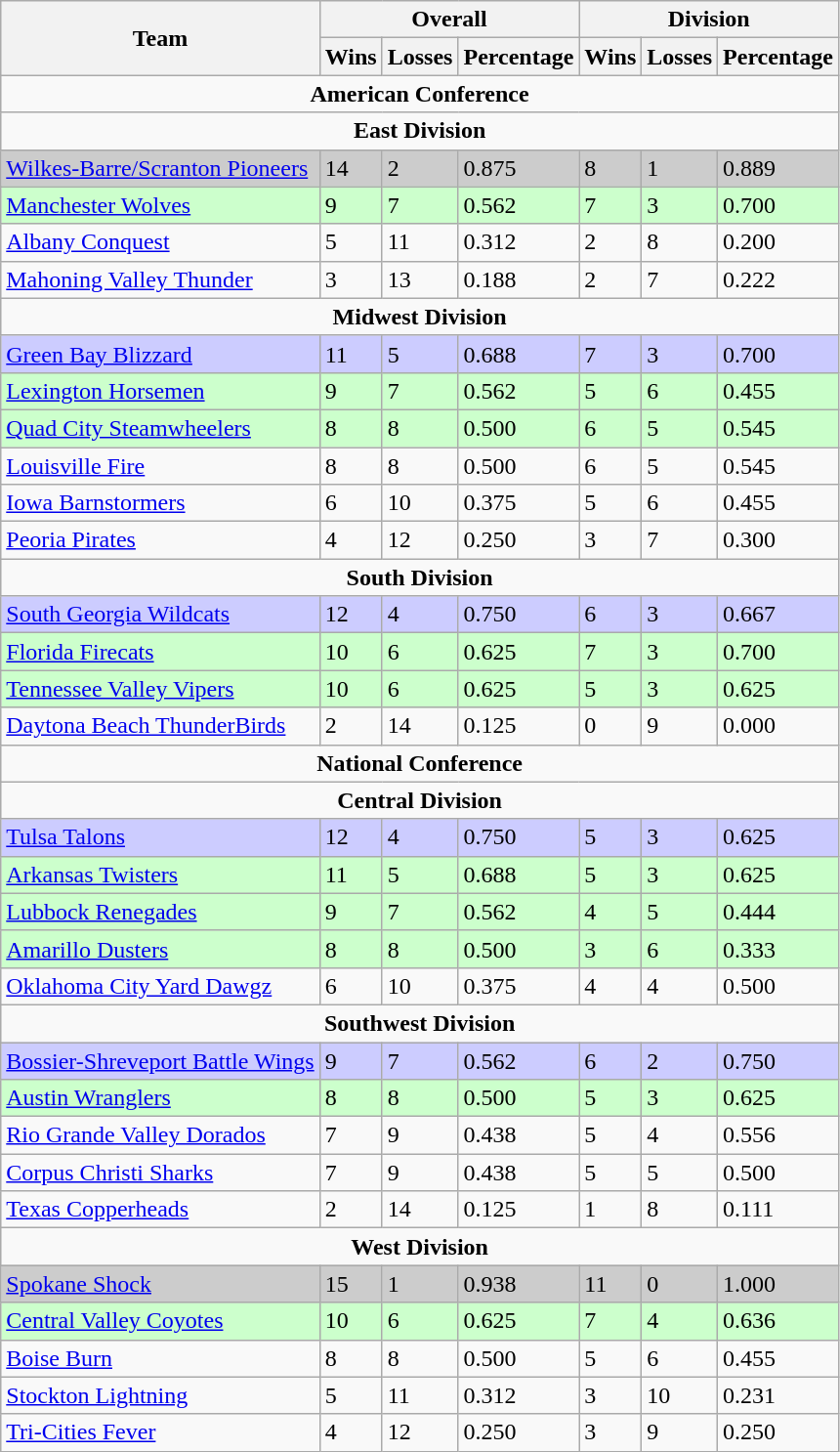<table class="wikitable">
<tr>
<th rowspan="2" align="center">Team</th>
<th colspan="3" align="center">Overall</th>
<th colspan="3" align="center">Division</th>
</tr>
<tr>
<th>Wins</th>
<th>Losses</th>
<th>Percentage</th>
<th>Wins</th>
<th>Losses</th>
<th>Percentage</th>
</tr>
<tr>
<td colspan="7" align="center"><strong>American Conference</strong></td>
</tr>
<tr>
<td colspan="7" align="center"><strong>East Division</strong></td>
</tr>
<tr bgcolor=#cccccc>
<td><a href='#'>Wilkes-Barre/Scranton Pioneers</a></td>
<td>14</td>
<td>2</td>
<td>0.875</td>
<td>8</td>
<td>1</td>
<td>0.889</td>
</tr>
<tr bgcolor=#ccffcc>
<td><a href='#'>Manchester Wolves</a></td>
<td>9</td>
<td>7</td>
<td>0.562</td>
<td>7</td>
<td>3</td>
<td>0.700</td>
</tr>
<tr>
<td><a href='#'>Albany Conquest</a></td>
<td>5</td>
<td>11</td>
<td>0.312</td>
<td>2</td>
<td>8</td>
<td>0.200</td>
</tr>
<tr>
<td><a href='#'>Mahoning Valley Thunder</a></td>
<td>3</td>
<td>13</td>
<td>0.188</td>
<td>2</td>
<td>7</td>
<td>0.222</td>
</tr>
<tr>
<td colspan="7" align="center"><strong>Midwest Division</strong></td>
</tr>
<tr bgcolor=#ccccff>
<td><a href='#'>Green Bay Blizzard</a></td>
<td>11</td>
<td>5</td>
<td>0.688</td>
<td>7</td>
<td>3</td>
<td>0.700</td>
</tr>
<tr bgcolor=#ccffcc>
<td><a href='#'>Lexington Horsemen</a></td>
<td>9</td>
<td>7</td>
<td>0.562</td>
<td>5</td>
<td>6</td>
<td>0.455</td>
</tr>
<tr bgcolor=#ccffcc>
<td><a href='#'>Quad City Steamwheelers</a></td>
<td>8</td>
<td>8</td>
<td>0.500</td>
<td>6</td>
<td>5</td>
<td>0.545</td>
</tr>
<tr>
<td><a href='#'>Louisville Fire</a></td>
<td>8</td>
<td>8</td>
<td>0.500</td>
<td>6</td>
<td>5</td>
<td>0.545</td>
</tr>
<tr>
<td><a href='#'>Iowa Barnstormers</a></td>
<td>6</td>
<td>10</td>
<td>0.375</td>
<td>5</td>
<td>6</td>
<td>0.455</td>
</tr>
<tr>
<td><a href='#'>Peoria Pirates</a></td>
<td>4</td>
<td>12</td>
<td>0.250</td>
<td>3</td>
<td>7</td>
<td>0.300</td>
</tr>
<tr>
<td colspan="7" align="center"><strong>South Division</strong></td>
</tr>
<tr bgcolor=#ccccff>
<td><a href='#'>South Georgia Wildcats</a></td>
<td>12</td>
<td>4</td>
<td>0.750</td>
<td>6</td>
<td>3</td>
<td>0.667</td>
</tr>
<tr bgcolor=#ccffcc>
<td><a href='#'>Florida Firecats</a></td>
<td>10</td>
<td>6</td>
<td>0.625</td>
<td>7</td>
<td>3</td>
<td>0.700</td>
</tr>
<tr bgcolor=#ccffcc>
<td><a href='#'>Tennessee Valley Vipers</a></td>
<td>10</td>
<td>6</td>
<td>0.625</td>
<td>5</td>
<td>3</td>
<td>0.625</td>
</tr>
<tr>
<td><a href='#'>Daytona Beach ThunderBirds</a></td>
<td>2</td>
<td>14</td>
<td>0.125</td>
<td>0</td>
<td>9</td>
<td>0.000</td>
</tr>
<tr>
<td colspan="7" align="center"><strong>National Conference</strong></td>
</tr>
<tr>
<td colspan="7" align="center"><strong>Central Division</strong></td>
</tr>
<tr bgcolor=#ccccff>
<td><a href='#'>Tulsa Talons</a></td>
<td>12</td>
<td>4</td>
<td>0.750</td>
<td>5</td>
<td>3</td>
<td>0.625</td>
</tr>
<tr bgcolor=#ccffcc>
<td><a href='#'>Arkansas Twisters</a></td>
<td>11</td>
<td>5</td>
<td>0.688</td>
<td>5</td>
<td>3</td>
<td>0.625</td>
</tr>
<tr bgcolor=#ccffcc>
<td><a href='#'>Lubbock Renegades</a></td>
<td>9</td>
<td>7</td>
<td>0.562</td>
<td>4</td>
<td>5</td>
<td>0.444</td>
</tr>
<tr bgcolor=#ccffcc>
<td><a href='#'>Amarillo Dusters</a></td>
<td>8</td>
<td>8</td>
<td>0.500</td>
<td>3</td>
<td>6</td>
<td>0.333</td>
</tr>
<tr>
<td><a href='#'>Oklahoma City Yard Dawgz</a></td>
<td>6</td>
<td>10</td>
<td>0.375</td>
<td>4</td>
<td>4</td>
<td>0.500</td>
</tr>
<tr>
<td colspan="7" align="center"><strong>Southwest Division</strong></td>
</tr>
<tr bgcolor=#ccccff>
<td><a href='#'>Bossier-Shreveport Battle Wings</a></td>
<td>9</td>
<td>7</td>
<td>0.562</td>
<td>6</td>
<td>2</td>
<td>0.750</td>
</tr>
<tr bgcolor=#ccffcc>
<td><a href='#'>Austin Wranglers</a></td>
<td>8</td>
<td>8</td>
<td>0.500</td>
<td>5</td>
<td>3</td>
<td>0.625</td>
</tr>
<tr>
<td><a href='#'>Rio Grande Valley Dorados</a></td>
<td>7</td>
<td>9</td>
<td>0.438</td>
<td>5</td>
<td>4</td>
<td>0.556</td>
</tr>
<tr>
<td><a href='#'>Corpus Christi Sharks</a></td>
<td>7</td>
<td>9</td>
<td>0.438</td>
<td>5</td>
<td>5</td>
<td>0.500</td>
</tr>
<tr>
<td><a href='#'>Texas Copperheads</a></td>
<td>2</td>
<td>14</td>
<td>0.125</td>
<td>1</td>
<td>8</td>
<td>0.111</td>
</tr>
<tr>
<td colspan="7" align="center"><strong>West Division</strong></td>
</tr>
<tr bgcolor=#cccccc>
<td><a href='#'>Spokane Shock</a></td>
<td>15</td>
<td>1</td>
<td>0.938</td>
<td>11</td>
<td>0</td>
<td>1.000</td>
</tr>
<tr bgcolor=#ccffcc>
<td><a href='#'>Central Valley Coyotes</a></td>
<td>10</td>
<td>6</td>
<td>0.625</td>
<td>7</td>
<td>4</td>
<td>0.636</td>
</tr>
<tr>
<td><a href='#'>Boise Burn</a></td>
<td>8</td>
<td>8</td>
<td>0.500</td>
<td>5</td>
<td>6</td>
<td>0.455</td>
</tr>
<tr>
<td><a href='#'>Stockton Lightning</a></td>
<td>5</td>
<td>11</td>
<td>0.312</td>
<td>3</td>
<td>10</td>
<td>0.231</td>
</tr>
<tr>
<td><a href='#'>Tri-Cities Fever</a></td>
<td>4</td>
<td>12</td>
<td>0.250</td>
<td>3</td>
<td>9</td>
<td>0.250</td>
</tr>
</table>
